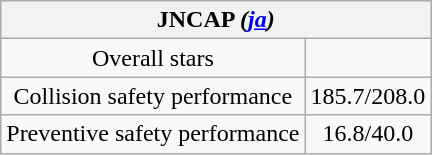<table class="wikitable"style="text-align:center">
<tr>
<th colspan="2">JNCAP <em>(<a href='#'>ja</a>)</em></th>
</tr>
<tr>
<td>Overall stars</td>
<td></td>
</tr>
<tr>
<td>Collision safety performance</td>
<td>185.7/208.0</td>
</tr>
<tr>
<td>Preventive safety performance</td>
<td>16.8/40.0</td>
</tr>
</table>
